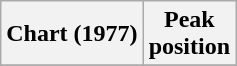<table class="wikitable plainrowheaders">
<tr>
<th>Chart (1977)</th>
<th>Peak<br>position</th>
</tr>
<tr>
</tr>
</table>
